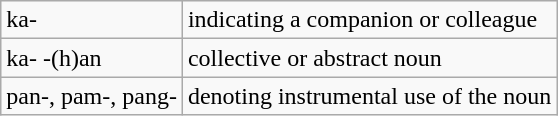<table class="wikitable">
<tr>
<td>ka-</td>
<td>indicating a companion or colleague</td>
</tr>
<tr>
<td>ka- -(h)an</td>
<td>collective or abstract noun</td>
</tr>
<tr>
<td>pan-, pam-, pang-</td>
<td>denoting instrumental use of the noun</td>
</tr>
</table>
